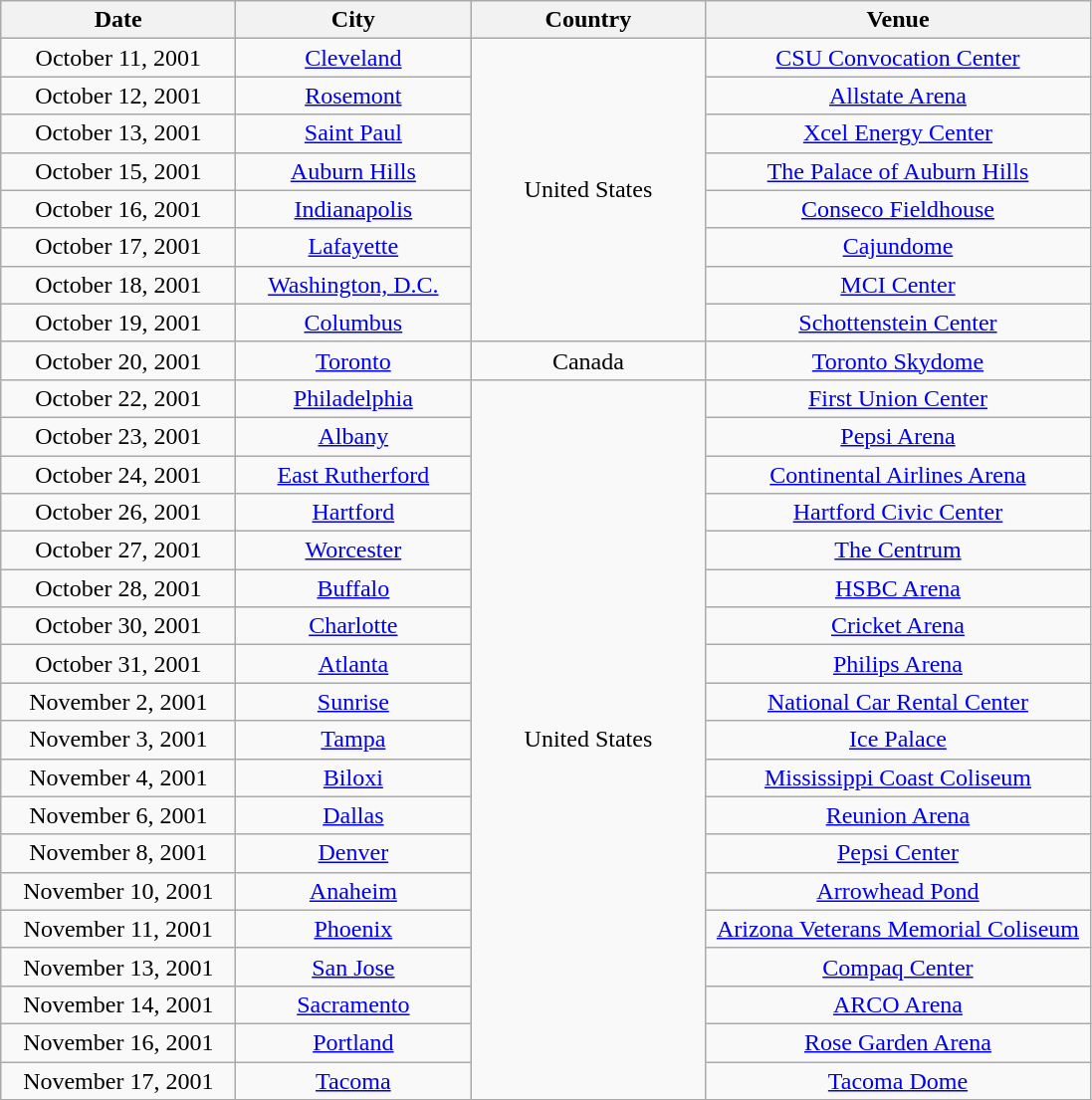<table class="wikitable" style="text-align:center;">
<tr>
<th width="150">Date</th>
<th width="150">City</th>
<th width="150">Country</th>
<th width="250">Venue</th>
</tr>
<tr>
<td>October 11, 2001</td>
<td><a href='#'>Cleveland</a></td>
<td rowspan="8">United States</td>
<td><a href='#'>CSU Convocation Center</a></td>
</tr>
<tr>
<td>October 12, 2001</td>
<td><a href='#'>Rosemont</a></td>
<td><a href='#'>Allstate Arena</a></td>
</tr>
<tr>
<td>October 13, 2001</td>
<td><a href='#'>Saint Paul</a></td>
<td><a href='#'>Xcel Energy Center</a></td>
</tr>
<tr>
<td>October 15, 2001</td>
<td><a href='#'>Auburn Hills</a></td>
<td><a href='#'>The Palace of Auburn Hills</a></td>
</tr>
<tr>
<td>October 16, 2001</td>
<td><a href='#'>Indianapolis</a></td>
<td><a href='#'>Conseco Fieldhouse</a></td>
</tr>
<tr>
<td>October 17, 2001</td>
<td><a href='#'>Lafayette</a></td>
<td><a href='#'>Cajundome</a></td>
</tr>
<tr>
<td>October 18, 2001</td>
<td><a href='#'>Washington, D.C.</a></td>
<td><a href='#'>MCI Center</a></td>
</tr>
<tr>
<td>October 19, 2001</td>
<td><a href='#'>Columbus</a></td>
<td><a href='#'>Schottenstein Center</a></td>
</tr>
<tr>
<td>October 20, 2001</td>
<td><a href='#'>Toronto</a></td>
<td>Canada</td>
<td><a href='#'>Toronto Skydome</a></td>
</tr>
<tr>
<td>October 22, 2001</td>
<td><a href='#'>Philadelphia</a></td>
<td rowspan="19">United States</td>
<td><a href='#'>First Union Center</a></td>
</tr>
<tr>
<td>October 23, 2001</td>
<td><a href='#'>Albany</a></td>
<td><a href='#'>Pepsi Arena</a></td>
</tr>
<tr>
<td>October 24, 2001</td>
<td><a href='#'>East Rutherford</a></td>
<td><a href='#'>Continental Airlines Arena</a></td>
</tr>
<tr>
<td>October 26, 2001</td>
<td><a href='#'>Hartford</a></td>
<td><a href='#'>Hartford Civic Center</a></td>
</tr>
<tr>
<td>October 27, 2001</td>
<td><a href='#'>Worcester</a></td>
<td><a href='#'>The Centrum</a></td>
</tr>
<tr>
<td>October 28, 2001</td>
<td><a href='#'>Buffalo</a></td>
<td><a href='#'>HSBC Arena</a></td>
</tr>
<tr>
<td>October 30, 2001</td>
<td><a href='#'>Charlotte</a></td>
<td><a href='#'>Cricket Arena</a></td>
</tr>
<tr>
<td>October 31, 2001</td>
<td><a href='#'>Atlanta</a></td>
<td><a href='#'>Philips Arena</a></td>
</tr>
<tr>
<td>November 2, 2001</td>
<td><a href='#'>Sunrise</a></td>
<td><a href='#'>National Car Rental Center</a></td>
</tr>
<tr>
<td>November 3, 2001</td>
<td><a href='#'>Tampa</a></td>
<td><a href='#'>Ice Palace</a></td>
</tr>
<tr>
<td>November 4, 2001</td>
<td><a href='#'>Biloxi</a></td>
<td><a href='#'>Mississippi Coast Coliseum</a></td>
</tr>
<tr>
<td>November 6, 2001</td>
<td><a href='#'>Dallas</a></td>
<td><a href='#'>Reunion Arena</a></td>
</tr>
<tr>
<td>November 8, 2001</td>
<td><a href='#'>Denver</a></td>
<td><a href='#'>Pepsi Center</a></td>
</tr>
<tr>
<td>November 10, 2001</td>
<td><a href='#'>Anaheim</a></td>
<td><a href='#'>Arrowhead Pond</a></td>
</tr>
<tr>
<td>November 11, 2001</td>
<td><a href='#'>Phoenix</a></td>
<td><a href='#'>Arizona Veterans Memorial Coliseum</a></td>
</tr>
<tr>
<td>November 13, 2001</td>
<td><a href='#'>San Jose</a></td>
<td><a href='#'>Compaq Center</a></td>
</tr>
<tr>
<td>November 14, 2001</td>
<td><a href='#'>Sacramento</a></td>
<td><a href='#'>ARCO Arena</a></td>
</tr>
<tr>
<td>November 16, 2001</td>
<td><a href='#'>Portland</a></td>
<td><a href='#'>Rose Garden Arena</a></td>
</tr>
<tr>
<td>November 17, 2001</td>
<td><a href='#'>Tacoma</a></td>
<td><a href='#'>Tacoma Dome</a></td>
</tr>
<tr>
</tr>
</table>
